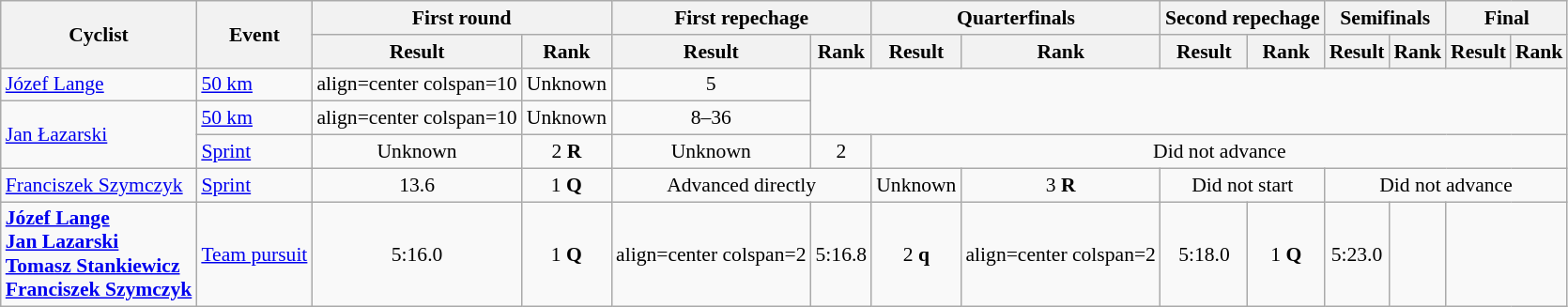<table class=wikitable style="font-size:90%">
<tr>
<th rowspan=2>Cyclist</th>
<th rowspan=2>Event</th>
<th colspan=2>First round</th>
<th colspan=2>First repechage</th>
<th colspan=2>Quarterfinals</th>
<th colspan=2>Second repechage</th>
<th colspan=2>Semifinals</th>
<th colspan=2>Final</th>
</tr>
<tr>
<th>Result</th>
<th>Rank</th>
<th>Result</th>
<th>Rank</th>
<th>Result</th>
<th>Rank</th>
<th>Result</th>
<th>Rank</th>
<th>Result</th>
<th>Rank</th>
<th>Result</th>
<th>Rank</th>
</tr>
<tr>
<td><a href='#'>Józef Lange</a></td>
<td><a href='#'>50 km</a></td>
<td>align=center colspan=10 </td>
<td align=center>Unknown</td>
<td align=center>5</td>
</tr>
<tr>
<td rowspan=2><a href='#'>Jan Łazarski</a></td>
<td><a href='#'>50 km</a></td>
<td>align=center colspan=10 </td>
<td align=center>Unknown</td>
<td align=center>8–36</td>
</tr>
<tr>
<td><a href='#'>Sprint</a></td>
<td align=center>Unknown</td>
<td align=center>2 <strong>R</strong></td>
<td align=center>Unknown</td>
<td align=center>2</td>
<td align=center colspan=8>Did not advance</td>
</tr>
<tr>
<td><a href='#'>Franciszek Szymczyk</a></td>
<td><a href='#'>Sprint</a></td>
<td align=center>13.6</td>
<td align=center>1 <strong>Q</strong></td>
<td align=center colspan=2>Advanced directly</td>
<td align=center>Unknown</td>
<td align=center>3 <strong>R</strong></td>
<td align=center colspan=2>Did not start</td>
<td align=center colspan=4>Did not advance</td>
</tr>
<tr>
<td><strong><a href='#'>Józef Lange</a> <br> <a href='#'>Jan Lazarski</a> <br> <a href='#'>Tomasz Stankiewicz</a> <br> <a href='#'>Franciszek Szymczyk</a></strong></td>
<td><a href='#'>Team pursuit</a></td>
<td align=center>5:16.0</td>
<td align=center>1 <strong>Q</strong></td>
<td>align=center colspan=2 </td>
<td align=center>5:16.8</td>
<td align=center>2 <strong>q</strong></td>
<td>align=center colspan=2 </td>
<td align=center>5:18.0</td>
<td align=center>1 <strong>Q</strong></td>
<td align=center>5:23.0</td>
<td align=center></td>
</tr>
</table>
